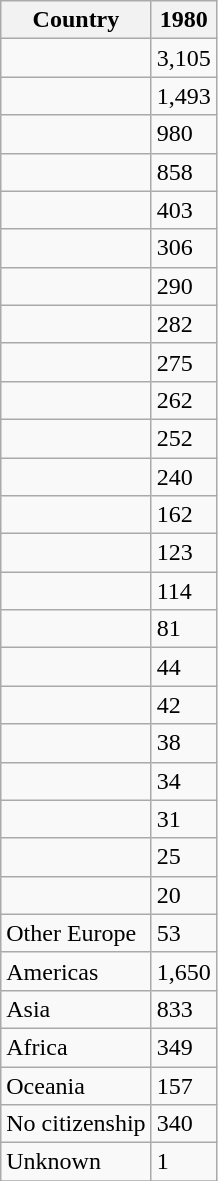<table class="wikitable sortable">
<tr>
<th scope="col">Country</th>
<th>1980</th>
</tr>
<tr>
<td></td>
<td>3,105</td>
</tr>
<tr>
<td></td>
<td>1,493</td>
</tr>
<tr>
<td></td>
<td>980</td>
</tr>
<tr>
<td></td>
<td>858</td>
</tr>
<tr>
<td></td>
<td>403</td>
</tr>
<tr>
<td></td>
<td>306</td>
</tr>
<tr>
<td></td>
<td>290</td>
</tr>
<tr>
<td></td>
<td>282</td>
</tr>
<tr>
<td></td>
<td>275</td>
</tr>
<tr>
<td></td>
<td>262</td>
</tr>
<tr>
<td></td>
<td>252</td>
</tr>
<tr>
<td></td>
<td>240</td>
</tr>
<tr>
<td></td>
<td>162</td>
</tr>
<tr>
<td></td>
<td>123</td>
</tr>
<tr>
<td></td>
<td>114</td>
</tr>
<tr>
<td></td>
<td>81</td>
</tr>
<tr>
<td></td>
<td>44</td>
</tr>
<tr>
<td></td>
<td>42</td>
</tr>
<tr>
<td></td>
<td>38</td>
</tr>
<tr>
<td></td>
<td>34</td>
</tr>
<tr>
<td></td>
<td>31</td>
</tr>
<tr>
<td></td>
<td>25</td>
</tr>
<tr>
<td></td>
<td>20</td>
</tr>
<tr>
<td>Other Europe</td>
<td>53</td>
</tr>
<tr>
<td>Americas</td>
<td>1,650</td>
</tr>
<tr>
<td>Asia</td>
<td>833</td>
</tr>
<tr>
<td>Africa</td>
<td>349</td>
</tr>
<tr>
<td>Oceania</td>
<td>157</td>
</tr>
<tr>
<td>No citizenship</td>
<td>340</td>
</tr>
<tr>
<td>Unknown</td>
<td>1</td>
</tr>
<tr>
</tr>
</table>
